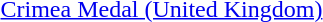<table>
<tr>
<td rowspan=2 style="width:60px; vertical-align:top;"></td>
<td><a href='#'>Crimea Medal (United Kingdom)</a></td>
</tr>
<tr>
<td></td>
</tr>
</table>
